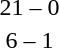<table style="text-align:center">
<tr>
<th width=200></th>
<th width=100></th>
<th width=200></th>
</tr>
<tr>
<td align=right><strong></strong></td>
<td>21 – 0</td>
<td align=left></td>
</tr>
<tr>
<td align=right><strong></strong></td>
<td>6 – 1</td>
<td align=left></td>
</tr>
</table>
